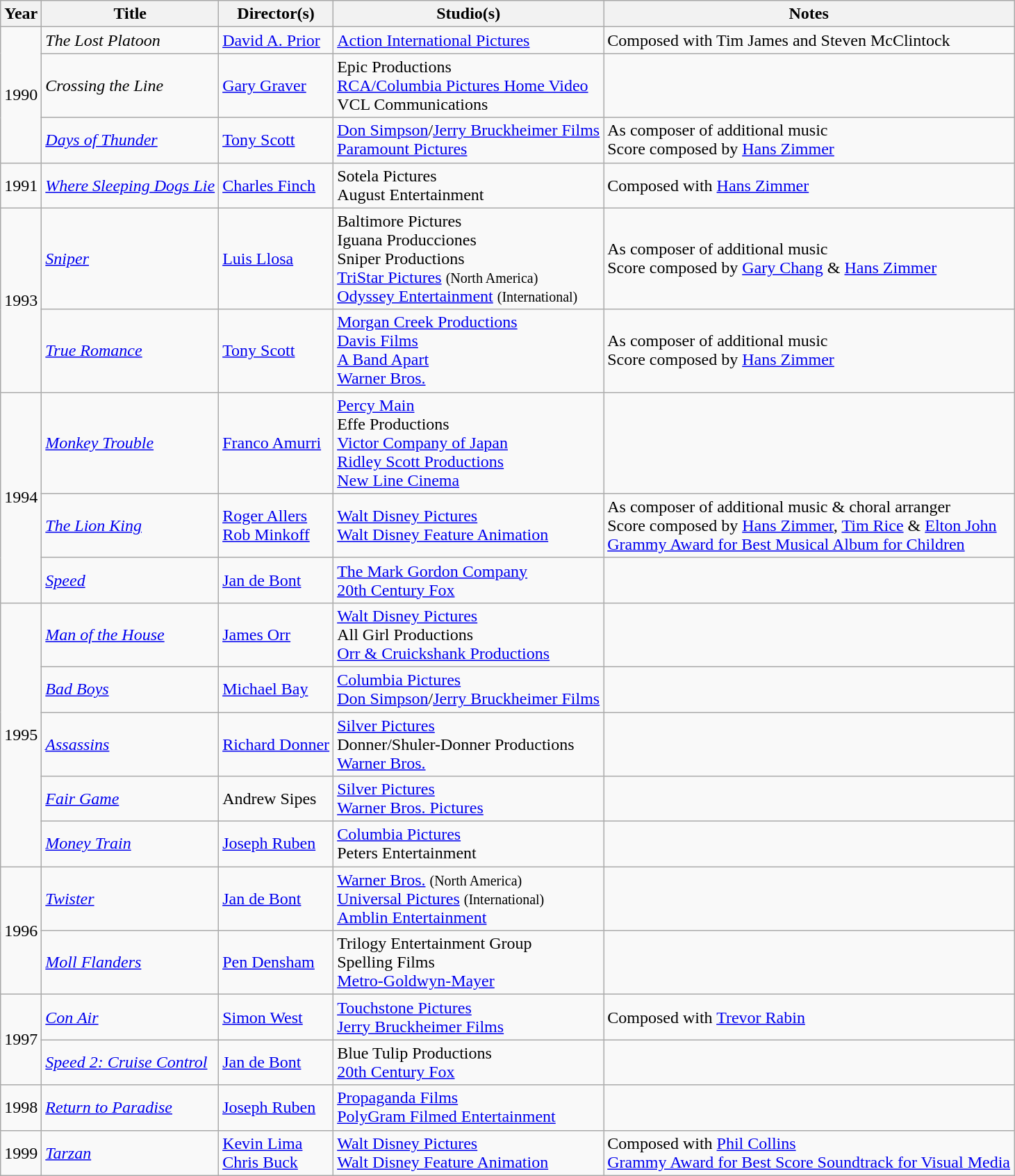<table class="wikitable">
<tr>
<th>Year</th>
<th>Title</th>
<th>Director(s)</th>
<th>Studio(s)</th>
<th>Notes</th>
</tr>
<tr>
<td rowspan="3">1990</td>
<td><em>The Lost Platoon</em></td>
<td><a href='#'>David A. Prior</a></td>
<td><a href='#'>Action International Pictures</a></td>
<td>Composed with Tim James and Steven McClintock</td>
</tr>
<tr>
<td><em>Crossing the Line</em></td>
<td><a href='#'>Gary Graver</a></td>
<td>Epic Productions<br><a href='#'>RCA/Columbia Pictures Home Video</a><br>VCL Communications</td>
<td></td>
</tr>
<tr>
<td><em><a href='#'>Days of Thunder</a></em></td>
<td><a href='#'>Tony Scott</a></td>
<td><a href='#'>Don Simpson</a>/<a href='#'>Jerry Bruckheimer Films</a><br><a href='#'>Paramount Pictures</a></td>
<td>As composer of additional music<br>Score composed by <a href='#'>Hans Zimmer</a></td>
</tr>
<tr>
<td>1991</td>
<td><em><a href='#'>Where Sleeping Dogs Lie</a></em></td>
<td><a href='#'>Charles Finch</a></td>
<td>Sotela Pictures<br>August Entertainment</td>
<td>Composed with <a href='#'>Hans Zimmer</a></td>
</tr>
<tr>
<td rowspan="2">1993</td>
<td><em><a href='#'>Sniper</a></em></td>
<td><a href='#'>Luis Llosa</a></td>
<td>Baltimore Pictures<br>Iguana Producciones<br>Sniper Productions<br><a href='#'>TriStar Pictures</a> <small>(North America)</small><br><a href='#'>Odyssey Entertainment</a> <small>(International)</small></td>
<td>As composer of additional music<br>Score composed by <a href='#'>Gary Chang</a> & <a href='#'>Hans Zimmer</a></td>
</tr>
<tr>
<td><em><a href='#'>True Romance</a></em></td>
<td><a href='#'>Tony Scott</a></td>
<td><a href='#'>Morgan Creek Productions</a><br><a href='#'>Davis Films</a><br><a href='#'>A Band Apart</a><br><a href='#'>Warner Bros.</a></td>
<td>As composer of additional music<br>Score composed by <a href='#'>Hans Zimmer</a></td>
</tr>
<tr>
<td rowspan="3">1994</td>
<td><em><a href='#'>Monkey Trouble</a></em></td>
<td><a href='#'>Franco Amurri</a></td>
<td><a href='#'>Percy Main</a><br>Effe Productions<br><a href='#'>Victor Company of Japan</a><br><a href='#'>Ridley Scott Productions</a><br><a href='#'>New Line Cinema</a></td>
<td></td>
</tr>
<tr>
<td><em><a href='#'>The Lion King</a></em></td>
<td><a href='#'>Roger Allers</a><br><a href='#'>Rob Minkoff</a></td>
<td><a href='#'>Walt Disney Pictures</a><br><a href='#'>Walt Disney Feature Animation</a></td>
<td>As composer of additional music & choral arranger<br>Score composed by <a href='#'>Hans Zimmer</a>, <a href='#'>Tim Rice</a> & <a href='#'>Elton John</a><br><a href='#'>Grammy Award for Best Musical Album for Children</a></td>
</tr>
<tr>
<td><em><a href='#'>Speed</a></em></td>
<td><a href='#'>Jan de Bont</a></td>
<td><a href='#'>The Mark Gordon Company</a><br><a href='#'>20th Century Fox</a></td>
<td></td>
</tr>
<tr>
<td rowspan="5">1995</td>
<td><em><a href='#'>Man of the House</a></em></td>
<td><a href='#'>James Orr</a></td>
<td><a href='#'>Walt Disney Pictures</a><br>All Girl Productions<br><a href='#'>Orr & Cruickshank Productions</a></td>
<td></td>
</tr>
<tr>
<td><em><a href='#'>Bad Boys</a></em></td>
<td><a href='#'>Michael Bay</a></td>
<td><a href='#'>Columbia Pictures</a><br><a href='#'>Don Simpson</a>/<a href='#'>Jerry Bruckheimer Films</a></td>
<td></td>
</tr>
<tr>
<td><em><a href='#'>Assassins</a></em></td>
<td><a href='#'>Richard Donner</a></td>
<td><a href='#'>Silver Pictures</a><br>Donner/Shuler-Donner Productions<br><a href='#'>Warner Bros.</a></td>
<td></td>
</tr>
<tr>
<td><em><a href='#'>Fair Game</a></em></td>
<td>Andrew Sipes</td>
<td><a href='#'>Silver Pictures</a><br><a href='#'>Warner Bros. Pictures</a></td>
<td></td>
</tr>
<tr>
<td><em><a href='#'>Money Train</a></em></td>
<td><a href='#'>Joseph Ruben</a></td>
<td><a href='#'>Columbia Pictures</a><br>Peters Entertainment</td>
<td></td>
</tr>
<tr>
<td rowspan="2">1996</td>
<td><em><a href='#'>Twister</a></em></td>
<td><a href='#'>Jan de Bont</a></td>
<td><a href='#'>Warner Bros.</a> <small>(North America)</small><br><a href='#'>Universal Pictures</a> <small>(International)</small><br><a href='#'>Amblin Entertainment</a></td>
<td></td>
</tr>
<tr>
<td><em><a href='#'>Moll Flanders</a></em></td>
<td><a href='#'>Pen Densham</a></td>
<td>Trilogy Entertainment Group<br> Spelling Films<br><a href='#'>Metro-Goldwyn-Mayer</a></td>
<td></td>
</tr>
<tr>
<td rowspan="2">1997</td>
<td><em><a href='#'>Con Air</a></em></td>
<td><a href='#'>Simon West</a></td>
<td><a href='#'>Touchstone Pictures</a><br><a href='#'>Jerry Bruckheimer Films</a></td>
<td>Composed with <a href='#'>Trevor Rabin</a></td>
</tr>
<tr>
<td><em><a href='#'>Speed 2: Cruise Control</a></em></td>
<td><a href='#'>Jan de Bont</a></td>
<td>Blue Tulip Productions<br><a href='#'>20th Century Fox</a></td>
<td></td>
</tr>
<tr>
<td>1998</td>
<td><em><a href='#'>Return to Paradise</a></em></td>
<td><a href='#'>Joseph Ruben</a></td>
<td><a href='#'>Propaganda Films</a><br><a href='#'>PolyGram Filmed Entertainment</a></td>
<td></td>
</tr>
<tr>
<td>1999</td>
<td><em><a href='#'>Tarzan</a></em></td>
<td><a href='#'>Kevin Lima</a><br><a href='#'>Chris Buck</a></td>
<td><a href='#'>Walt Disney Pictures</a><br><a href='#'>Walt Disney Feature Animation</a></td>
<td>Composed with <a href='#'>Phil Collins</a><br><a href='#'>Grammy Award for Best Score Soundtrack for Visual Media</a></td>
</tr>
</table>
